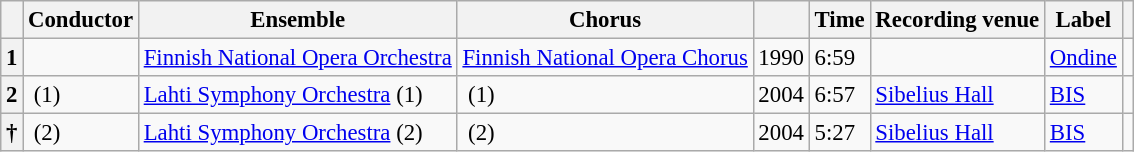<table class="wikitable" style="margin-right:0; font-size:95%">
<tr>
<th scope="col"></th>
<th scope="col">Conductor</th>
<th scope="col">Ensemble</th>
<th scope="col">Chorus</th>
<th scope="col"></th>
<th scope="col">Time</th>
<th scope="col">Recording venue</th>
<th scope="col">Label</th>
<th scope="col"class="unsortable"></th>
</tr>
<tr>
<th scope="row">1</th>
<td></td>
<td><a href='#'>Finnish National Opera Orchestra</a></td>
<td><a href='#'>Finnish National Opera Chorus</a></td>
<td>1990</td>
<td>6:59</td>
<td></td>
<td><a href='#'>Ondine</a></td>
<td></td>
</tr>
<tr>
<th scope="row">2</th>
<td> (1)</td>
<td><a href='#'>Lahti Symphony Orchestra</a> (1)</td>
<td> (1)</td>
<td>2004</td>
<td>6:57</td>
<td><a href='#'>Sibelius Hall</a></td>
<td><a href='#'>BIS</a></td>
<td></td>
</tr>
<tr>
<th scope="row">†</th>
<td> (2)</td>
<td><a href='#'>Lahti Symphony Orchestra</a> (2)</td>
<td> (2)</td>
<td>2004</td>
<td>5:27</td>
<td><a href='#'>Sibelius Hall</a></td>
<td><a href='#'>BIS</a></td>
<td></td>
</tr>
</table>
